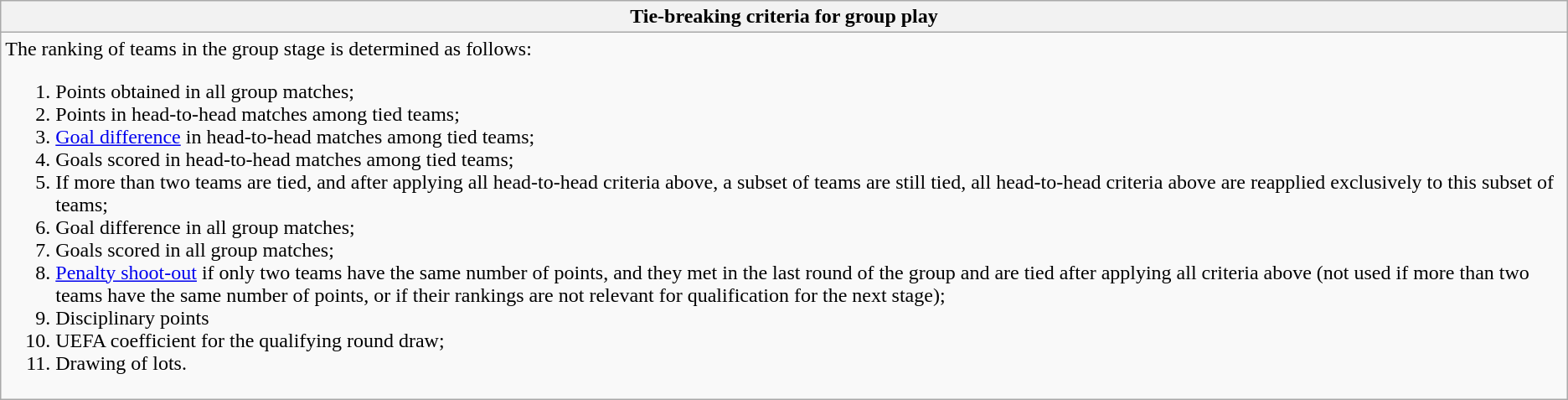<table class="wikitable collapsible collapsed">
<tr>
<th> Tie-breaking criteria for group play</th>
</tr>
<tr>
<td>The ranking of teams in the group stage is determined as follows:<br><ol><li>Points obtained in all group matches;</li><li>Points in head-to-head matches among tied teams;</li><li><a href='#'>Goal difference</a> in head-to-head matches among tied teams;</li><li>Goals scored in head-to-head matches among tied teams;</li><li>If more than two teams are tied, and after applying all head-to-head criteria above, a subset of teams are still tied, all head-to-head criteria above are reapplied exclusively to this subset of teams;</li><li>Goal difference in all group matches;</li><li>Goals scored in all group matches;</li><li><a href='#'>Penalty shoot-out</a> if only two teams have the same number of points, and they met in the last round of the group and are tied after applying all criteria above (not used if more than two teams have the same number of points, or if their rankings are not relevant for qualification for the next stage);</li><li>Disciplinary points </li><li>UEFA coefficient for the qualifying round draw;</li><li>Drawing of lots.</li></ol></td>
</tr>
</table>
